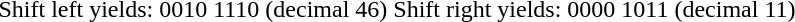<table>
<tr>
<td>Shift left yields: 0010 1110 (decimal 46)<br></td>
<td>Shift right yields: 0000 1011 (decimal 11)<br></td>
</tr>
</table>
